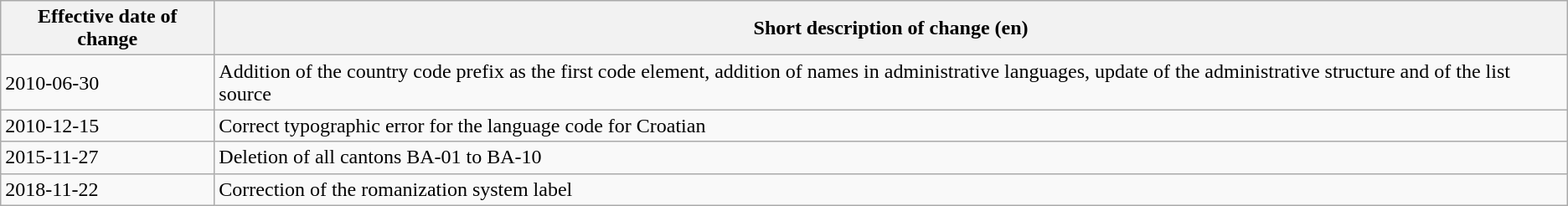<table class="wikitable">
<tr>
<th>Effective date of change</th>
<th>Short description of change (en)</th>
</tr>
<tr>
<td>2010-06-30</td>
<td>Addition of the country code prefix as the first code element, addition of names in administrative languages, update of the administrative structure and of the list source</td>
</tr>
<tr>
<td>2010-12-15</td>
<td>Correct typographic error for the language code for Croatian</td>
</tr>
<tr>
<td>2015-11-27</td>
<td>Deletion of all cantons BA-01 to BA-10</td>
</tr>
<tr>
<td>2018-11-22</td>
<td>Correction of the romanization system label</td>
</tr>
</table>
